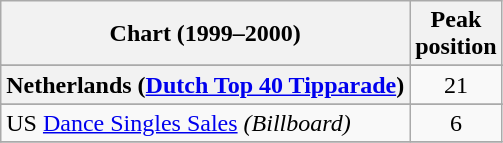<table class="wikitable sortable plainrowheaders" style="text-align:center">
<tr>
<th scope="col">Chart (1999–2000)</th>
<th scope="col">Peak<br> position</th>
</tr>
<tr>
</tr>
<tr>
<th scope="row">Netherlands (<a href='#'>Dutch Top 40 Tipparade</a>)</th>
<td>21</td>
</tr>
<tr>
</tr>
<tr>
</tr>
<tr>
</tr>
<tr>
</tr>
<tr>
<td align="left">US <a href='#'>Dance Singles Sales</a> <em>(Billboard)</em></td>
<td align="center">6</td>
</tr>
<tr>
</tr>
</table>
